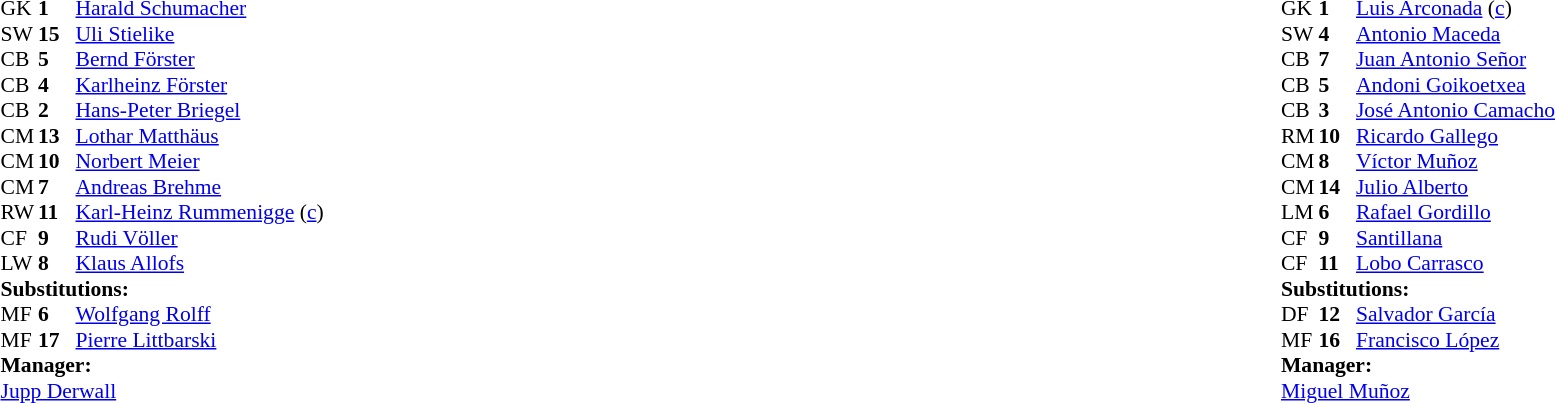<table style="width:100%;">
<tr>
<td style="vertical-align:top; width:40%;"><br><table style="font-size:90%" cellspacing="0" cellpadding="0">
<tr>
<th width="25"></th>
<th width="25"></th>
</tr>
<tr>
<td>GK</td>
<td><strong>1</strong></td>
<td><a href='#'>Harald Schumacher</a></td>
</tr>
<tr>
<td>SW</td>
<td><strong>15</strong></td>
<td><a href='#'>Uli Stielike</a></td>
</tr>
<tr>
<td>CB</td>
<td><strong>5</strong></td>
<td><a href='#'>Bernd Förster</a></td>
</tr>
<tr>
<td>CB</td>
<td><strong>4</strong></td>
<td><a href='#'>Karlheinz Förster</a></td>
</tr>
<tr>
<td>CB</td>
<td><strong>2</strong></td>
<td><a href='#'>Hans-Peter Briegel</a></td>
</tr>
<tr>
<td>CM</td>
<td><strong>13</strong></td>
<td><a href='#'>Lothar Matthäus</a></td>
</tr>
<tr>
<td>CM</td>
<td><strong>10</strong></td>
<td><a href='#'>Norbert Meier</a></td>
<td></td>
<td></td>
</tr>
<tr>
<td>CM</td>
<td><strong>7</strong></td>
<td><a href='#'>Andreas Brehme</a></td>
<td></td>
<td></td>
</tr>
<tr>
<td>RW</td>
<td><strong>11</strong></td>
<td><a href='#'>Karl-Heinz Rummenigge</a> (<a href='#'>c</a>)</td>
</tr>
<tr>
<td>CF</td>
<td><strong>9</strong></td>
<td><a href='#'>Rudi Völler</a></td>
</tr>
<tr>
<td>LW</td>
<td><strong>8</strong></td>
<td><a href='#'>Klaus Allofs</a></td>
</tr>
<tr>
<td colspan=3><strong>Substitutions:</strong></td>
</tr>
<tr>
<td>MF</td>
<td><strong>6</strong></td>
<td><a href='#'>Wolfgang Rolff</a></td>
<td></td>
<td></td>
</tr>
<tr>
<td>MF</td>
<td><strong>17</strong></td>
<td><a href='#'>Pierre Littbarski</a></td>
<td></td>
<td></td>
</tr>
<tr>
<td colspan=3><strong>Manager:</strong></td>
</tr>
<tr>
<td colspan=3><a href='#'>Jupp Derwall</a></td>
</tr>
</table>
</td>
<td valign="top"></td>
<td style="vertical-align:top; width:50%;"><br><table style="font-size:90%; margin:auto;" cellspacing="0" cellpadding="0">
<tr>
<th width=25></th>
<th width=25></th>
</tr>
<tr>
<td>GK</td>
<td><strong>1</strong></td>
<td><a href='#'>Luis Arconada</a> (<a href='#'>c</a>)</td>
</tr>
<tr>
<td>SW</td>
<td><strong>4</strong></td>
<td><a href='#'>Antonio Maceda</a></td>
</tr>
<tr>
<td>CB</td>
<td><strong>7</strong></td>
<td><a href='#'>Juan Antonio Señor</a></td>
</tr>
<tr>
<td>CB</td>
<td><strong>5</strong></td>
<td><a href='#'>Andoni Goikoetxea</a></td>
<td></td>
<td></td>
</tr>
<tr>
<td>CB</td>
<td><strong>3</strong></td>
<td><a href='#'>José Antonio Camacho</a></td>
</tr>
<tr>
<td>RM</td>
<td><strong>10</strong></td>
<td><a href='#'>Ricardo Gallego</a></td>
</tr>
<tr>
<td>CM</td>
<td><strong>8</strong></td>
<td><a href='#'>Víctor Muñoz</a></td>
</tr>
<tr>
<td>CM</td>
<td><strong>14</strong></td>
<td><a href='#'>Julio Alberto</a></td>
<td></td>
<td></td>
</tr>
<tr>
<td>LM</td>
<td><strong>6</strong></td>
<td><a href='#'>Rafael Gordillo</a></td>
</tr>
<tr>
<td>CF</td>
<td><strong>9</strong></td>
<td><a href='#'>Santillana</a></td>
</tr>
<tr>
<td>CF</td>
<td><strong>11</strong></td>
<td><a href='#'>Lobo Carrasco</a></td>
</tr>
<tr>
<td colspan=3><strong>Substitutions:</strong></td>
</tr>
<tr>
<td>DF</td>
<td><strong>12</strong></td>
<td><a href='#'>Salvador García</a></td>
<td></td>
<td></td>
</tr>
<tr>
<td>MF</td>
<td><strong>16</strong></td>
<td><a href='#'>Francisco López</a></td>
<td></td>
<td></td>
</tr>
<tr>
<td colspan=3><strong>Manager:</strong></td>
</tr>
<tr>
<td colspan=3><a href='#'>Miguel Muñoz</a></td>
</tr>
</table>
</td>
</tr>
</table>
